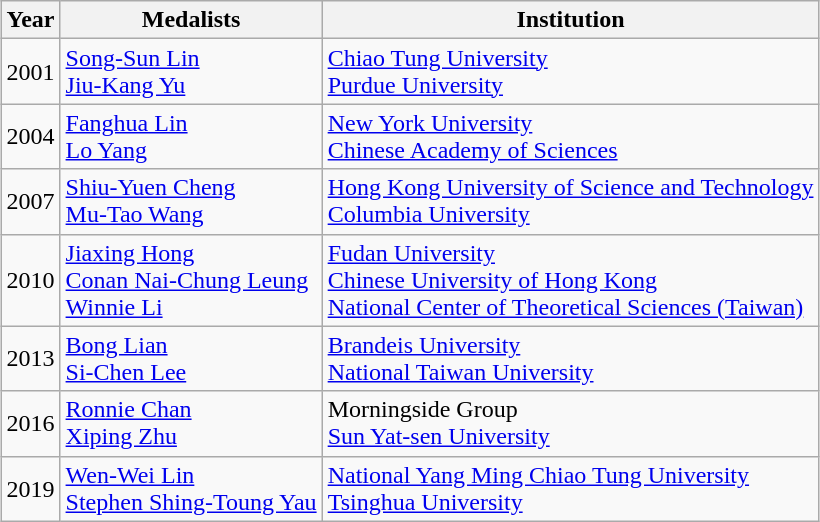<table class="wikitable sortable" style="margin: 1ex auto 1ex auto">
<tr>
<th>Year</th>
<th class="unsortable">Medalists</th>
<th class="unsortable">Institution</th>
</tr>
<tr>
<td>2001</td>
<td><a href='#'>Song-Sun Lin</a><br><a href='#'>Jiu-Kang Yu</a></td>
<td><a href='#'>Chiao Tung University</a><br><a href='#'>Purdue University</a></td>
</tr>
<tr>
<td>2004</td>
<td><a href='#'>Fanghua Lin</a><br><a href='#'>Lo Yang</a></td>
<td><a href='#'>New York University</a><br><a href='#'>Chinese Academy of Sciences</a></td>
</tr>
<tr>
<td>2007</td>
<td><a href='#'>Shiu-Yuen Cheng</a><br><a href='#'>Mu-Tao Wang</a></td>
<td><a href='#'>Hong Kong University of Science and Technology</a><br><a href='#'>Columbia University</a></td>
</tr>
<tr>
<td>2010</td>
<td><a href='#'>Jiaxing Hong</a><br><a href='#'>Conan Nai-Chung Leung</a><br><a href='#'>Winnie Li</a></td>
<td><a href='#'>Fudan University</a><br><a href='#'>Chinese University of Hong Kong</a><br><a href='#'>National Center of Theoretical Sciences (Taiwan)</a></td>
</tr>
<tr>
<td>2013</td>
<td><a href='#'>Bong Lian</a><br><a href='#'>Si-Chen Lee</a></td>
<td><a href='#'>Brandeis University</a><br><a href='#'>National Taiwan University</a></td>
</tr>
<tr>
<td>2016</td>
<td><a href='#'>Ronnie Chan</a><br><a href='#'>Xiping Zhu</a></td>
<td>Morningside Group <br><a href='#'>Sun Yat-sen University</a></td>
</tr>
<tr>
<td>2019</td>
<td><a href='#'>Wen-Wei Lin</a><br><a href='#'>Stephen Shing-Toung Yau</a></td>
<td><a href='#'>National Yang Ming Chiao Tung University</a><br><a href='#'>Tsinghua University</a></td>
</tr>
</table>
